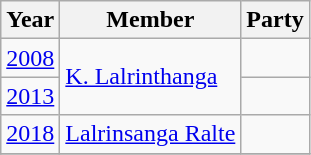<table class="wikitable sortable">
<tr>
<th>Year</th>
<th>Member</th>
<th colspan=2>Party</th>
</tr>
<tr>
<td><a href='#'>2008</a></td>
<td rowspan=2><a href='#'>K. Lalrinthanga</a></td>
<td></td>
</tr>
<tr>
<td><a href='#'>2013</a></td>
</tr>
<tr>
<td><a href='#'>2018</a></td>
<td><a href='#'>Lalrinsanga Ralte</a></td>
<td></td>
</tr>
<tr>
</tr>
</table>
